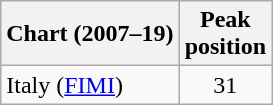<table class="wikitable sortable">
<tr>
<th>Chart (2007–19)</th>
<th>Peak<br>position</th>
</tr>
<tr>
<td>Italy (<a href='#'>FIMI</a>)</td>
<td style="text-align:center;">31</td>
</tr>
</table>
